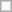<table class=wikitable>
<tr>
<td> </td>
</tr>
</table>
